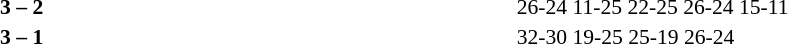<table width=100% cellspacing=1>
<tr>
<th width=20%></th>
<th width=12%></th>
<th width=20%></th>
<th width=33%></th>
<td></td>
</tr>
<tr style=font-size:90%>
<td align=right><strong></strong></td>
<td align=center><strong>3 – 2</strong></td>
<td></td>
<td>26-24 11-25 22-25 26-24 15-11</td>
<td></td>
</tr>
<tr style=font-size:90%>
<td align=right><strong></strong></td>
<td align=center><strong>3 – 1</strong></td>
<td></td>
<td>32-30 19-25 25-19 26-24</td>
</tr>
</table>
